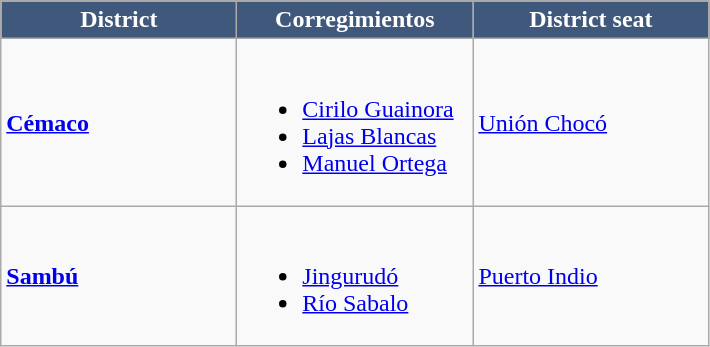<table class="wikitable sortable">
<tr>
<th width="150" style="background:#3F587C; color:white">District</th>
<th width="150" style="background:#3F587C; color:white">Corregimientos</th>
<th width="150" style="background:#3F587C; color:white">District seat</th>
</tr>
<tr>
<td><strong><a href='#'>Cémaco</a></strong></td>
<td><br><ul><li><a href='#'>Cirilo Guainora</a></li><li><a href='#'>Lajas Blancas</a></li><li><a href='#'>Manuel Ortega</a></li></ul></td>
<td><a href='#'>Unión Chocó</a></td>
</tr>
<tr>
<td><strong><a href='#'>Sambú</a></strong></td>
<td><br><ul><li><a href='#'>Jingurudó</a></li><li><a href='#'>Río Sabalo</a></li></ul></td>
<td><a href='#'>Puerto Indio</a></td>
</tr>
</table>
